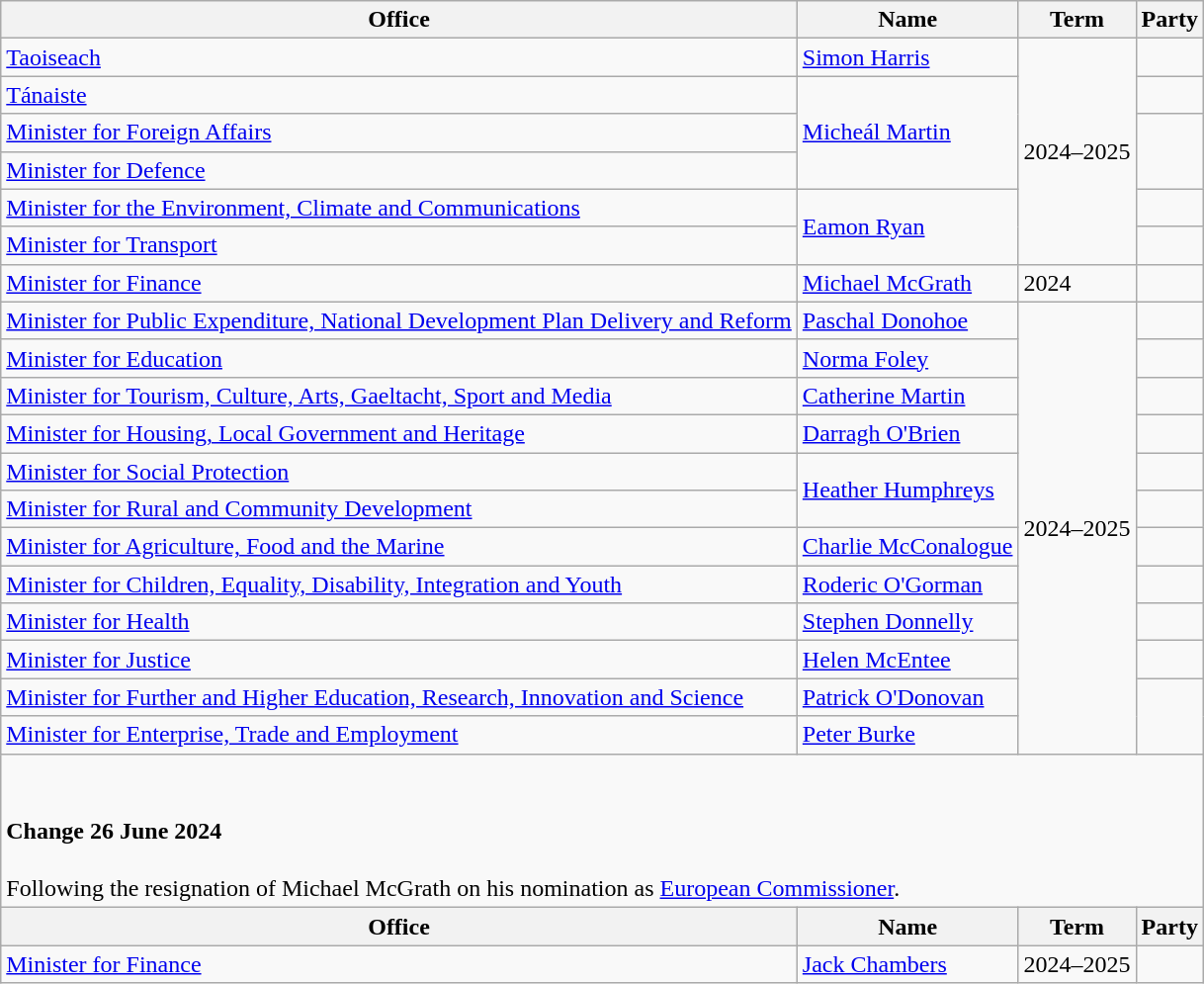<table class="wikitable">
<tr>
<th>Office</th>
<th>Name</th>
<th>Term</th>
<th colspan="2">Party</th>
</tr>
<tr>
<td><a href='#'>Taoiseach</a></td>
<td><a href='#'>Simon Harris</a></td>
<td rowspan=6>2024–2025</td>
<td></td>
</tr>
<tr>
<td><a href='#'>Tánaiste</a></td>
<td rowspan=3><a href='#'>Micheál Martin</a></td>
<td></td>
</tr>
<tr>
<td><a href='#'>Minister for Foreign Affairs</a></td>
</tr>
<tr>
<td><a href='#'>Minister for Defence</a></td>
</tr>
<tr>
<td><a href='#'>Minister for the Environment, Climate and Communications</a></td>
<td rowspan=2><a href='#'>Eamon Ryan</a></td>
<td></td>
</tr>
<tr>
<td><a href='#'>Minister for Transport</a></td>
</tr>
<tr>
<td><a href='#'>Minister for Finance</a></td>
<td><a href='#'>Michael McGrath</a></td>
<td>2024</td>
<td></td>
</tr>
<tr>
<td><a href='#'>Minister for Public Expenditure, National Development Plan Delivery and Reform</a></td>
<td><a href='#'>Paschal Donohoe</a></td>
<td rowspan=12>2024–2025</td>
<td></td>
</tr>
<tr>
<td><a href='#'>Minister for Education</a></td>
<td><a href='#'>Norma Foley</a></td>
<td></td>
</tr>
<tr>
<td><a href='#'>Minister for Tourism, Culture, Arts, Gaeltacht, Sport and Media</a></td>
<td><a href='#'>Catherine Martin</a></td>
<td></td>
</tr>
<tr>
<td><a href='#'>Minister for Housing, Local Government and Heritage</a></td>
<td><a href='#'>Darragh O'Brien</a></td>
<td></td>
</tr>
<tr>
<td><a href='#'>Minister for Social Protection</a></td>
<td rowspan=2><a href='#'>Heather Humphreys</a></td>
<td></td>
</tr>
<tr>
<td><a href='#'>Minister for Rural and Community Development</a></td>
</tr>
<tr>
<td><a href='#'>Minister for Agriculture, Food and the Marine</a></td>
<td><a href='#'>Charlie McConalogue</a></td>
<td></td>
</tr>
<tr>
<td><a href='#'>Minister for Children, Equality, Disability, Integration and Youth</a></td>
<td><a href='#'>Roderic O'Gorman</a></td>
<td></td>
</tr>
<tr>
<td><a href='#'>Minister for Health</a></td>
<td><a href='#'>Stephen Donnelly</a></td>
<td></td>
</tr>
<tr>
<td><a href='#'>Minister for Justice</a></td>
<td><a href='#'>Helen McEntee</a></td>
<td></td>
</tr>
<tr>
<td><a href='#'>Minister for Further and Higher Education, Research, Innovation and Science</a></td>
<td><a href='#'>Patrick O'Donovan</a></td>
</tr>
<tr>
<td><a href='#'>Minister for Enterprise, Trade and Employment</a></td>
<td><a href='#'>Peter Burke</a></td>
</tr>
<tr>
<td colspan="5"><br><h4>Change 26 June 2024</h4>Following the resignation of Michael McGrath on his nomination as <a href='#'>European Commissioner</a>.</td>
</tr>
<tr>
<th>Office</th>
<th>Name</th>
<th>Term</th>
<th colspan="2">Party</th>
</tr>
<tr>
<td><a href='#'>Minister for Finance</a></td>
<td><a href='#'>Jack Chambers</a></td>
<td>2024–2025</td>
<td></td>
</tr>
</table>
